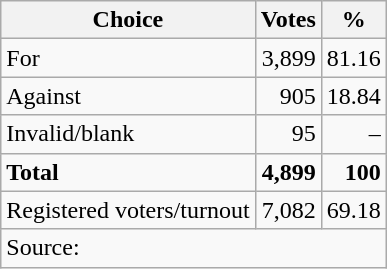<table class=wikitable style=text-align:right>
<tr>
<th>Choice</th>
<th>Votes</th>
<th>%</th>
</tr>
<tr>
<td align=left>For</td>
<td>3,899</td>
<td>81.16</td>
</tr>
<tr>
<td align=left>Against</td>
<td>905</td>
<td>18.84</td>
</tr>
<tr>
<td align=left>Invalid/blank</td>
<td>95</td>
<td>–</td>
</tr>
<tr>
<td align=left><strong>Total</strong></td>
<td><strong>4,899</strong></td>
<td><strong>100</strong></td>
</tr>
<tr>
<td align=left>Registered voters/turnout</td>
<td>7,082</td>
<td>69.18</td>
</tr>
<tr>
<td align=left colspan=3>Source: </td>
</tr>
</table>
